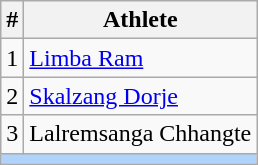<table class="wikitable">
<tr>
<th>#</th>
<th>Athlete</th>
</tr>
<tr>
<td>1</td>
<td><a href='#'>Limba Ram</a></td>
</tr>
<tr>
<td>2</td>
<td><a href='#'>Skalzang Dorje</a></td>
</tr>
<tr>
<td>3</td>
<td>Lalremsanga Chhangte</td>
</tr>
<tr ---->
<td colspan="9" bgcolor="#B0D3FB" align="left" bgcolor="#DFEDFD"></td>
</tr>
</table>
